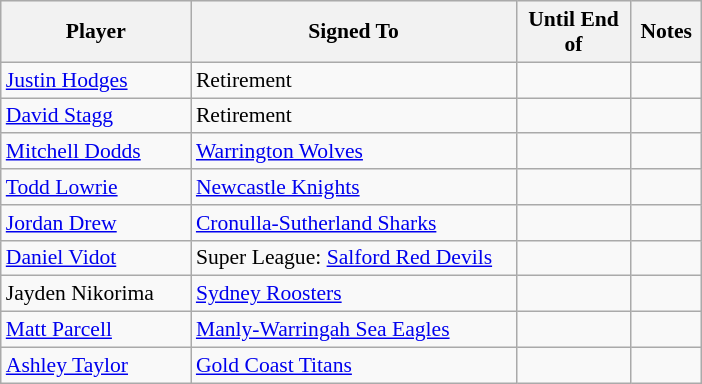<table class="wikitable" style="font-size:90%">
<tr bgcolor="#efefef">
<th width="120">Player</th>
<th width="210">Signed To</th>
<th width="70">Until End of</th>
<th width="40">Notes</th>
</tr>
<tr>
<td><a href='#'>Justin Hodges</a></td>
<td>Retirement</td>
<td></td>
<td></td>
</tr>
<tr>
<td><a href='#'>David Stagg</a></td>
<td>Retirement</td>
<td></td>
<td></td>
</tr>
<tr>
<td><a href='#'>Mitchell Dodds</a></td>
<td> <a href='#'>Warrington Wolves</a></td>
<td></td>
<td></td>
</tr>
<tr>
<td><a href='#'>Todd Lowrie</a></td>
<td> <a href='#'>Newcastle Knights</a></td>
<td></td>
<td></td>
</tr>
<tr>
<td><a href='#'>Jordan Drew</a></td>
<td> <a href='#'>Cronulla-Sutherland Sharks</a></td>
<td></td>
<td></td>
</tr>
<tr>
<td><a href='#'>Daniel Vidot</a></td>
<td> Super League: <a href='#'>Salford Red Devils</a></td>
<td></td>
<td></td>
</tr>
<tr>
<td>Jayden Nikorima</td>
<td> <a href='#'>Sydney Roosters</a></td>
<td></td>
<td></td>
</tr>
<tr>
<td><a href='#'>Matt Parcell</a></td>
<td> <a href='#'>Manly-Warringah Sea Eagles</a></td>
<td></td>
<td></td>
</tr>
<tr>
<td><a href='#'>Ashley Taylor</a></td>
<td> <a href='#'>Gold Coast Titans</a></td>
<td></td>
<td></td>
</tr>
</table>
